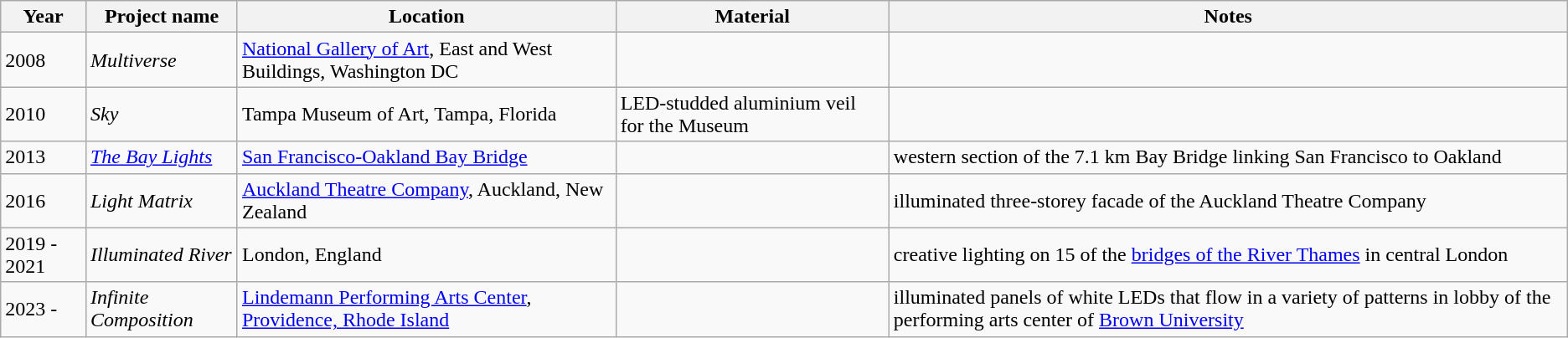<table class="wikitable">
<tr>
<th>Year</th>
<th>Project name</th>
<th>Location</th>
<th>Material</th>
<th>Notes</th>
</tr>
<tr>
<td>2008</td>
<td><em>Multiverse</em></td>
<td><a href='#'>National Gallery of Art</a>, East and West Buildings, Washington DC</td>
<td></td>
<td></td>
</tr>
<tr>
<td>2010</td>
<td><em>Sky</em></td>
<td>Tampa Museum of Art, Tampa, Florida</td>
<td>LED-studded aluminium veil for the Museum</td>
<td></td>
</tr>
<tr>
<td>2013</td>
<td><em><a href='#'>The Bay Lights</a></em></td>
<td><a href='#'>San Francisco-Oakland Bay Bridge</a></td>
<td></td>
<td>western section of the 7.1 km Bay Bridge linking San Francisco to Oakland</td>
</tr>
<tr>
<td>2016</td>
<td><em>Light Matrix</em></td>
<td><a href='#'>Auckland Theatre Company</a>, Auckland, New Zealand</td>
<td></td>
<td>illuminated three-storey facade of the Auckland Theatre Company</td>
</tr>
<tr>
<td>2019 - 2021</td>
<td><em>Illuminated River</em></td>
<td>London, England</td>
<td></td>
<td>creative lighting on 15 of the <a href='#'>bridges of the River Thames</a> in central London</td>
</tr>
<tr>
<td>2023 -</td>
<td><em>Infinite Composition</em></td>
<td><a href='#'>Lindemann Performing Arts Center</a>, <a href='#'>Providence, Rhode Island</a></td>
<td></td>
<td>illuminated panels of white LEDs that flow in a variety of patterns in lobby of the performing arts center of <a href='#'>Brown University</a></td>
</tr>
</table>
